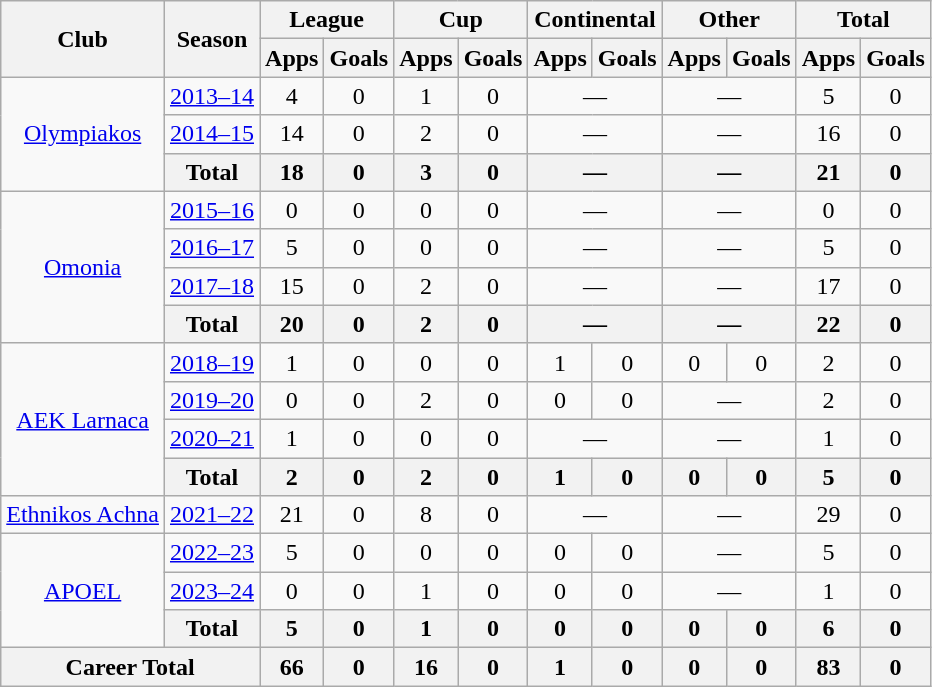<table class="wikitable" style="text-align:center;">
<tr>
<th rowspan="2">Club</th>
<th rowspan="2">Season</th>
<th colspan="2">League</th>
<th colspan="2">Cup</th>
<th colspan="2">Continental</th>
<th colspan="2">Other</th>
<th colspan="2">Total</th>
</tr>
<tr>
<th>Apps</th>
<th>Goals</th>
<th>Apps</th>
<th>Goals</th>
<th>Apps</th>
<th>Goals</th>
<th>Apps</th>
<th>Goals</th>
<th>Apps</th>
<th>Goals</th>
</tr>
<tr>
<td rowspan="3"><a href='#'>Olympiakos</a></td>
<td><a href='#'>2013–14</a></td>
<td>4</td>
<td>0</td>
<td>1</td>
<td>0</td>
<td colspan="2">—</td>
<td colspan="2">—</td>
<td>5</td>
<td>0</td>
</tr>
<tr>
<td><a href='#'>2014–15</a></td>
<td>14</td>
<td>0</td>
<td>2</td>
<td>0</td>
<td colspan="2">—</td>
<td colspan="2">—</td>
<td>16</td>
<td>0</td>
</tr>
<tr>
<th>Total</th>
<th>18</th>
<th>0</th>
<th>3</th>
<th>0</th>
<th colspan="2">—</th>
<th colspan="2">—</th>
<th>21</th>
<th>0</th>
</tr>
<tr>
<td rowspan="4"><a href='#'>Omonia</a></td>
<td><a href='#'>2015–16</a></td>
<td>0</td>
<td>0</td>
<td>0</td>
<td>0</td>
<td colspan="2">—</td>
<td colspan="2">—</td>
<td>0</td>
<td>0</td>
</tr>
<tr>
<td><a href='#'>2016–17</a></td>
<td>5</td>
<td>0</td>
<td>0</td>
<td>0</td>
<td colspan="2">—</td>
<td colspan="2">—</td>
<td>5</td>
<td>0</td>
</tr>
<tr>
<td><a href='#'>2017–18</a></td>
<td>15</td>
<td>0</td>
<td>2</td>
<td>0</td>
<td colspan="2">—</td>
<td colspan="2">—</td>
<td>17</td>
<td>0</td>
</tr>
<tr>
<th>Total</th>
<th>20</th>
<th>0</th>
<th>2</th>
<th>0</th>
<th colspan="2">—</th>
<th colspan="2">—</th>
<th>22</th>
<th>0</th>
</tr>
<tr>
<td rowspan="4"><a href='#'>AEK Larnaca</a></td>
<td><a href='#'>2018–19</a></td>
<td>1</td>
<td>0</td>
<td>0</td>
<td>0</td>
<td>1</td>
<td>0</td>
<td>0</td>
<td>0</td>
<td>2</td>
<td>0</td>
</tr>
<tr>
<td><a href='#'>2019–20</a></td>
<td>0</td>
<td>0</td>
<td>2</td>
<td>0</td>
<td>0</td>
<td>0</td>
<td colspan="2">—</td>
<td>2</td>
<td>0</td>
</tr>
<tr>
<td><a href='#'>2020–21</a></td>
<td>1</td>
<td>0</td>
<td>0</td>
<td>0</td>
<td colspan="2">—</td>
<td colspan="2">—</td>
<td>1</td>
<td>0</td>
</tr>
<tr>
<th>Total</th>
<th>2</th>
<th>0</th>
<th>2</th>
<th>0</th>
<th>1</th>
<th>0</th>
<th>0</th>
<th>0</th>
<th>5</th>
<th>0</th>
</tr>
<tr>
<td><a href='#'>Ethnikos Achna</a></td>
<td><a href='#'>2021–22</a></td>
<td>21</td>
<td>0</td>
<td>8</td>
<td>0</td>
<td colspan="2">—</td>
<td colspan="2">—</td>
<td>29</td>
<td>0</td>
</tr>
<tr>
<td rowspan="3"><a href='#'>APOEL</a></td>
<td><a href='#'>2022–23</a></td>
<td>5</td>
<td>0</td>
<td>0</td>
<td>0</td>
<td>0</td>
<td>0</td>
<td colspan="2">—</td>
<td>5</td>
<td>0</td>
</tr>
<tr>
<td><a href='#'>2023–24</a></td>
<td>0</td>
<td>0</td>
<td>1</td>
<td>0</td>
<td>0</td>
<td>0</td>
<td colspan="2">—</td>
<td>1</td>
<td>0</td>
</tr>
<tr>
<th>Total</th>
<th>5</th>
<th>0</th>
<th>1</th>
<th>0</th>
<th>0</th>
<th>0</th>
<th>0</th>
<th>0</th>
<th>6</th>
<th>0</th>
</tr>
<tr>
<th colspan="2">Career Total</th>
<th>66</th>
<th>0</th>
<th>16</th>
<th>0</th>
<th>1</th>
<th>0</th>
<th>0</th>
<th>0</th>
<th>83</th>
<th>0</th>
</tr>
</table>
